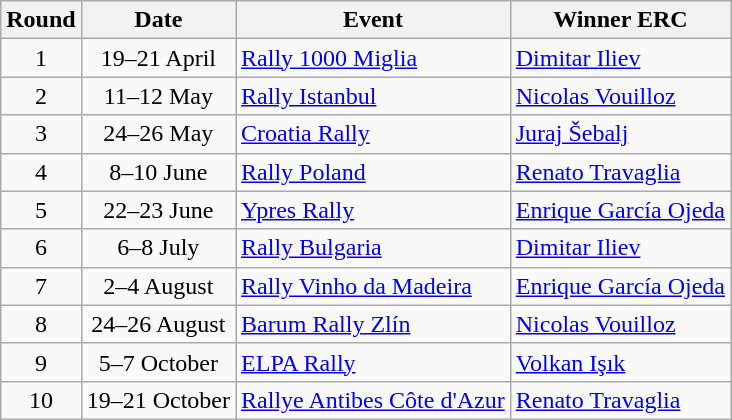<table class="wikitable" style="text-align:center;">
<tr>
<th>Round</th>
<th>Date</th>
<th>Event</th>
<th>Winner ERC</th>
</tr>
<tr>
<td>1</td>
<td>19–21 April</td>
<td align=left> <a href='#'>Rally 1000 Miglia</a></td>
<td align=left> <a href='#'>Dimitar Iliev</a></td>
</tr>
<tr>
<td>2</td>
<td>11–12 May</td>
<td align=left> <a href='#'>Rally Istanbul</a></td>
<td align=left> <a href='#'>Nicolas Vouilloz</a></td>
</tr>
<tr>
<td>3</td>
<td>24–26 May</td>
<td align=left> <a href='#'>Croatia Rally</a></td>
<td align=left> <a href='#'>Juraj Šebalj</a></td>
</tr>
<tr>
<td>4</td>
<td>8–10 June</td>
<td align=left> <a href='#'>Rally Poland</a></td>
<td align=left> <a href='#'>Renato Travaglia</a></td>
</tr>
<tr>
<td>5</td>
<td>22–23 June</td>
<td align=left> <a href='#'>Ypres Rally</a></td>
<td align=left> <a href='#'>Enrique García Ojeda</a></td>
</tr>
<tr>
<td>6</td>
<td>6–8 July</td>
<td align=left> <a href='#'>Rally Bulgaria</a></td>
<td align=left> <a href='#'>Dimitar Iliev</a></td>
</tr>
<tr>
<td>7</td>
<td>2–4 August</td>
<td align=left> <a href='#'>Rally Vinho da Madeira</a></td>
<td align=left> <a href='#'>Enrique García Ojeda</a></td>
</tr>
<tr>
<td>8</td>
<td>24–26 August</td>
<td align=left> <a href='#'>Barum Rally Zlín</a></td>
<td align=left> <a href='#'>Nicolas Vouilloz</a></td>
</tr>
<tr>
<td>9</td>
<td>5–7 October</td>
<td align=left> <a href='#'>ELPA Rally</a></td>
<td align=left> <a href='#'>Volkan Işık</a></td>
</tr>
<tr>
<td>10</td>
<td>19–21 October</td>
<td align=left> <a href='#'>Rallye Antibes Côte d'Azur</a></td>
<td align=left> <a href='#'>Renato Travaglia</a></td>
</tr>
</table>
